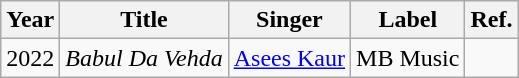<table class="wikitable">
<tr>
<th>Year</th>
<th>Title</th>
<th>Singer</th>
<th>Label</th>
<th>Ref.</th>
</tr>
<tr>
<td>2022</td>
<td><em>Babul Da Vehda</em></td>
<td><a href='#'>Asees Kaur</a></td>
<td>MB Music</td>
<td></td>
</tr>
</table>
